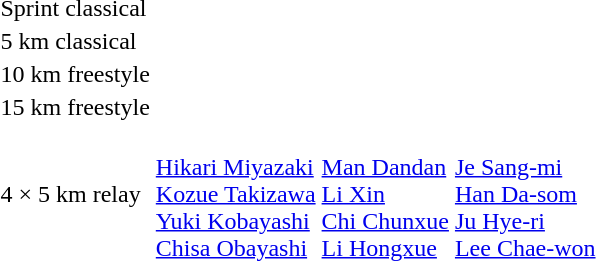<table>
<tr>
<td>Sprint classical<br></td>
<td></td>
<td></td>
<td></td>
</tr>
<tr>
<td>5 km classical<br></td>
<td></td>
<td></td>
<td></td>
</tr>
<tr>
<td>10 km freestyle<br></td>
<td></td>
<td></td>
<td></td>
</tr>
<tr>
<td>15 km freestyle<br></td>
<td></td>
<td></td>
<td></td>
</tr>
<tr>
<td>4 × 5 km relay<br></td>
<td><br><a href='#'>Hikari Miyazaki</a><br><a href='#'>Kozue Takizawa</a><br><a href='#'>Yuki Kobayashi</a><br><a href='#'>Chisa Obayashi</a></td>
<td><br><a href='#'>Man Dandan</a><br><a href='#'>Li Xin</a><br><a href='#'>Chi Chunxue</a><br><a href='#'>Li Hongxue</a></td>
<td><br><a href='#'>Je Sang-mi</a><br><a href='#'>Han Da-som</a><br><a href='#'>Ju Hye-ri</a><br><a href='#'>Lee Chae-won</a></td>
</tr>
</table>
